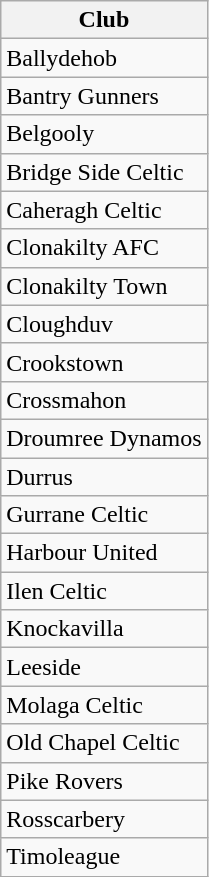<table class="wikitable collapsible">
<tr>
<th>Club</th>
</tr>
<tr 15B.C>
<td>Ballydehob</td>
</tr>
<tr>
<td>Bantry Gunners</td>
</tr>
<tr>
<td>Belgooly</td>
</tr>
<tr>
<td>Bridge Side Celtic</td>
</tr>
<tr>
<td>Caheragh Celtic</td>
</tr>
<tr>
<td>Clonakilty AFC</td>
</tr>
<tr>
<td>Clonakilty Town</td>
</tr>
<tr>
<td>Cloughduv</td>
</tr>
<tr>
<td>Crookstown</td>
</tr>
<tr>
<td>Crossmahon</td>
</tr>
<tr>
<td>Droumree Dynamos</td>
</tr>
<tr>
<td>Durrus</td>
</tr>
<tr>
<td>Gurrane Celtic</td>
</tr>
<tr>
<td>Harbour United</td>
</tr>
<tr>
<td>Ilen Celtic</td>
</tr>
<tr>
<td>Knockavilla</td>
</tr>
<tr>
<td>Leeside</td>
</tr>
<tr>
<td>Molaga Celtic</td>
</tr>
<tr>
<td>Old Chapel Celtic</td>
</tr>
<tr>
<td>Pike Rovers</td>
</tr>
<tr>
<td>Rosscarbery</td>
</tr>
<tr>
<td>Timoleague</td>
</tr>
</table>
